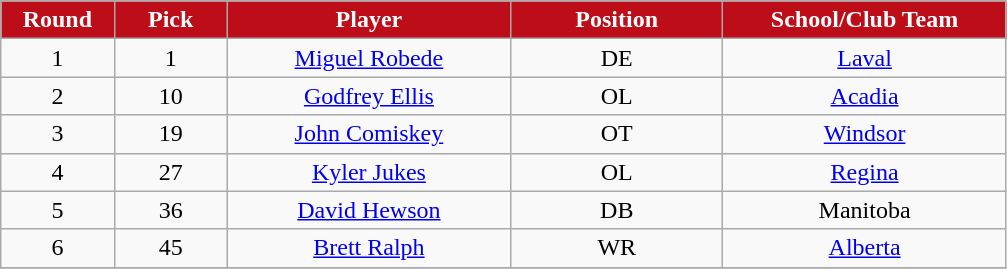<table class="wikitable sortable">
<tr>
<th style="background:#bd0d18;color:#FFFFFF;"  width="8%">Round</th>
<th style="background:#bd0d18;color:#FFFFFF;"  width="8%">Pick</th>
<th style="background:#bd0d18;color:#FFFFFF;"  width="20%">Player</th>
<th style="background:#bd0d18;color:#FFFFFF;"  width="15%">Position</th>
<th style="background:#bd0d18;color:#FFFFFF;"  width="20%">School/Club Team</th>
</tr>
<tr align="center">
<td align=center>1</td>
<td>1</td>
<td><a href='#'>Miguel Robede</a></td>
<td>DE</td>
<td><a href='#'>Laval</a></td>
</tr>
<tr align="center">
<td align=center>2</td>
<td>10</td>
<td><a href='#'>Godfrey Ellis</a></td>
<td>OL</td>
<td><a href='#'>Acadia</a></td>
</tr>
<tr align="center">
<td align=center>3</td>
<td>19</td>
<td><a href='#'>John Comiskey</a></td>
<td>OT</td>
<td><a href='#'>Windsor</a></td>
</tr>
<tr align="center">
<td align=center>4</td>
<td>27</td>
<td><a href='#'>Kyler Jukes</a></td>
<td>OL</td>
<td><a href='#'>Regina</a></td>
</tr>
<tr align="center">
<td align=center>5</td>
<td>36</td>
<td><a href='#'>David Hewson</a></td>
<td>DB</td>
<td>Manitoba</td>
</tr>
<tr align="center">
<td align=center>6</td>
<td>45</td>
<td><a href='#'>Brett Ralph</a></td>
<td>WR</td>
<td><a href='#'>Alberta</a></td>
</tr>
<tr>
</tr>
</table>
